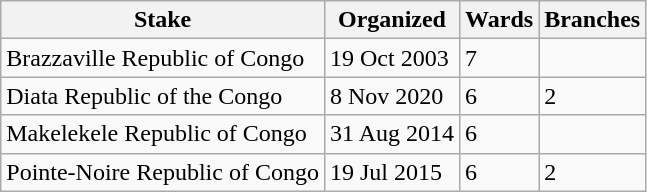<table class="wikitable">
<tr>
<th>Stake</th>
<th data-sort-type=date>Organized</th>
<th>Wards</th>
<th>Branches</th>
</tr>
<tr>
<td>Brazzaville Republic of Congo</td>
<td>19 Oct 2003</td>
<td>7</td>
<td></td>
</tr>
<tr>
<td>Diata Republic of the Congo</td>
<td>8 Nov 2020</td>
<td>6</td>
<td>2</td>
</tr>
<tr>
<td>Makelekele Republic of Congo</td>
<td>31 Aug 2014</td>
<td>6</td>
<td></td>
</tr>
<tr>
<td>Pointe-Noire Republic of Congo</td>
<td>19 Jul 2015</td>
<td>6</td>
<td>2</td>
</tr>
</table>
